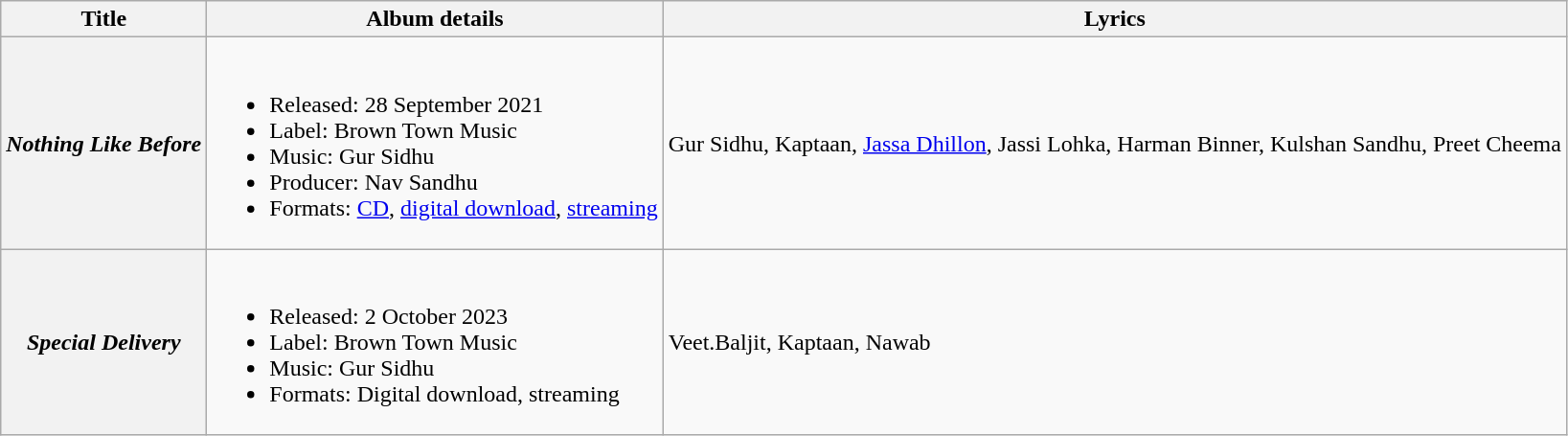<table class="wikitable plainrowheaders">
<tr>
<th>Title</th>
<th>Album details</th>
<th>Lyrics</th>
</tr>
<tr>
<th scope="row"><em>Nothing Like Before</em></th>
<td><br><ul><li>Released: 28 September 2021</li><li>Label: Brown Town Music</li><li>Music: Gur Sidhu</li><li>Producer: Nav Sandhu</li><li>Formats: <a href='#'>CD</a>, <a href='#'>digital download</a>, <a href='#'>streaming</a></li></ul></td>
<td>Gur Sidhu, Kaptaan, <a href='#'>Jassa Dhillon</a>, Jassi Lohka, Harman Binner, Kulshan Sandhu, Preet Cheema</td>
</tr>
<tr>
<th scope="row"><em>Special Delivery</em></th>
<td><br><ul><li>Released: 2 October 2023</li><li>Label: Brown Town Music</li><li>Music: Gur Sidhu</li><li>Formats: Digital download, streaming</li></ul></td>
<td>Veet.Baljit, Kaptaan, Nawab</td>
</tr>
</table>
